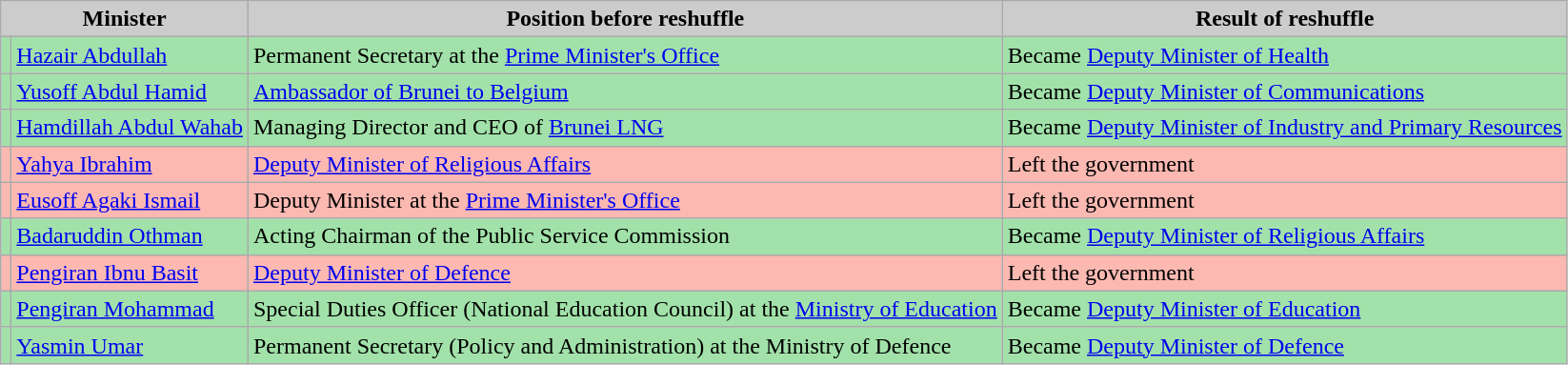<table class="wikitable">
<tr>
<th scope="col" style="background:#ccc;" colspan=2>Minister</th>
<th scope="col" style="background:#ccc;">Position before reshuffle</th>
<th scope="col" style="background:#ccc;">Result of reshuffle</th>
</tr>
<tr style="background:#A2E2AA;" colspan="4" |>
<td></td>
<td><a href='#'>Hazair Abdullah</a></td>
<td>Permanent Secretary at the <a href='#'>Prime Minister's Office</a></td>
<td>Became <a href='#'>Deputy Minister of Health</a></td>
</tr>
<tr style="background:#A2E2AA;" colspan="4" |>
<td></td>
<td><a href='#'>Yusoff Abdul Hamid</a></td>
<td><a href='#'>Ambassador of Brunei to Belgium</a></td>
<td>Became <a href='#'>Deputy Minister of Communications</a></td>
</tr>
<tr style="background:#A2E2AA;" colspan="4" |>
<td></td>
<td><a href='#'>Hamdillah Abdul Wahab</a></td>
<td>Managing Director and CEO of <a href='#'>Brunei LNG</a></td>
<td>Became <a href='#'>Deputy Minister of Industry and Primary Resources</a></td>
</tr>
<tr style="background:#FBB9B2;" colspan="4" |>
<td></td>
<td><a href='#'>Yahya Ibrahim</a></td>
<td><a href='#'>Deputy Minister of Religious Affairs</a></td>
<td>Left the government</td>
</tr>
<tr style="background:#FBB9B2;" colspan="4" |>
<td></td>
<td><a href='#'>Eusoff Agaki Ismail</a></td>
<td>Deputy Minister at the <a href='#'>Prime Minister's Office</a></td>
<td>Left the government</td>
</tr>
<tr style="background:#A2E2AA;" colspan="4" |>
<td></td>
<td><a href='#'>Badaruddin Othman</a></td>
<td>Acting Chairman of the Public Service Commission</td>
<td>Became <a href='#'>Deputy Minister of Religious Affairs</a></td>
</tr>
<tr style="background:#FBB9B2;" colspan="4" |>
<td></td>
<td><a href='#'>Pengiran Ibnu Basit</a></td>
<td><a href='#'>Deputy Minister of Defence</a></td>
<td>Left the government</td>
</tr>
<tr style="background:#A2E2AA;" colspan="4" |>
<td></td>
<td><a href='#'>Pengiran Mohammad</a></td>
<td>Special Duties Officer (National Education Council) at the <a href='#'>Ministry of Education</a></td>
<td>Became <a href='#'>Deputy Minister of Education</a></td>
</tr>
<tr style="background:#A2E2AA;" colspan="4" |>
<td></td>
<td><a href='#'>Yasmin Umar</a></td>
<td>Permanent Secretary (Policy and Administration) at the Ministry of Defence</td>
<td>Became <a href='#'>Deputy Minister of Defence</a></td>
</tr>
</table>
